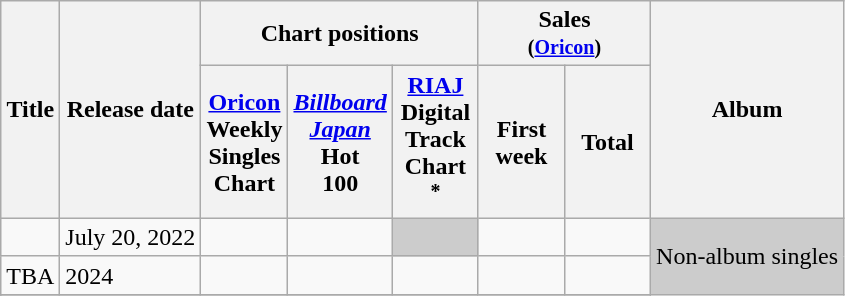<table class="wikitable">
<tr>
<th rowspan="2">Title</th>
<th rowspan="2">Release date</th>
<th colspan="3">Chart positions</th>
<th colspan="2">Sales<br><small>(<a href='#'>Oricon</a>)</small></th>
<th rowspan="2">Album</th>
</tr>
<tr>
<th width="50"><a href='#'>Oricon</a><br>Weekly<br>Singles<br>Chart</th>
<th width="50"><em><a href='#'>Billboard<br>Japan</a></em><br>Hot<br>100<br></th>
<th width="50"><a href='#'>RIAJ</a><br>Digital<br>Track<br>Chart<br><sup>*</sup></th>
<th width="50">First<br>week</th>
<th width="50">Total</th>
</tr>
<tr>
<td></td>
<td>July 20, 2022</td>
<td style="text-align:center;"></td>
<td style="text-align:center;"></td>
<td style="background:#ccc;"></td>
<td style="text-align:right;"></td>
<td style="text-align:right;"></td>
<td rowspan="4" style="background:#ccc;">Non-album singles</td>
</tr>
<tr>
<td>TBA</td>
<td>2024</td>
<td></td>
<td></td>
<td></td>
<td></td>
<td></td>
</tr>
<tr>
</tr>
<tr>
</tr>
</table>
